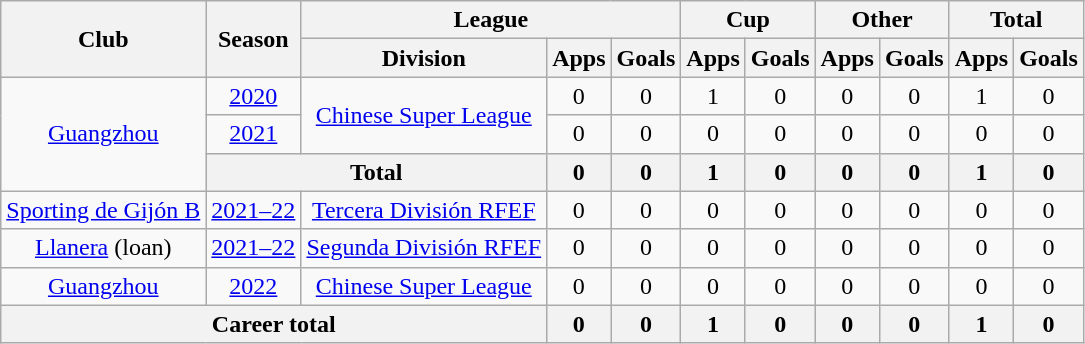<table class="wikitable" style="text-align: center;">
<tr>
<th rowspan=2>Club</th>
<th rowspan=2>Season</th>
<th colspan=3>League</th>
<th colspan=2>Cup</th>
<th colspan=2>Other</th>
<th colspan=2>Total</th>
</tr>
<tr>
<th>Division</th>
<th>Apps</th>
<th>Goals</th>
<th>Apps</th>
<th>Goals</th>
<th>Apps</th>
<th>Goals</th>
<th>Apps</th>
<th>Goals</th>
</tr>
<tr>
<td rowspan=3><a href='#'>Guangzhou</a></td>
<td><a href='#'>2020</a></td>
<td rowspan=2><a href='#'>Chinese Super League</a></td>
<td>0</td>
<td>0</td>
<td>1</td>
<td>0</td>
<td>0</td>
<td>0</td>
<td>1</td>
<td>0</td>
</tr>
<tr>
<td><a href='#'>2021</a></td>
<td>0</td>
<td>0</td>
<td>0</td>
<td>0</td>
<td>0</td>
<td>0</td>
<td>0</td>
<td>0</td>
</tr>
<tr>
<th colspan=2>Total</th>
<th>0</th>
<th>0</th>
<th>1</th>
<th>0</th>
<th>0</th>
<th>0</th>
<th>1</th>
<th>0</th>
</tr>
<tr>
<td><a href='#'>Sporting de Gijón B</a></td>
<td><a href='#'>2021–22</a></td>
<td><a href='#'>Tercera División RFEF</a></td>
<td>0</td>
<td>0</td>
<td>0</td>
<td>0</td>
<td>0</td>
<td>0</td>
<td>0</td>
<td>0</td>
</tr>
<tr>
<td><a href='#'>Llanera</a> (loan)</td>
<td><a href='#'>2021–22</a></td>
<td><a href='#'>Segunda División RFEF</a></td>
<td>0</td>
<td>0</td>
<td>0</td>
<td>0</td>
<td>0</td>
<td>0</td>
<td>0</td>
<td>0</td>
</tr>
<tr>
<td><a href='#'>Guangzhou</a></td>
<td><a href='#'>2022</a></td>
<td><a href='#'>Chinese Super League</a></td>
<td>0</td>
<td>0</td>
<td>0</td>
<td>0</td>
<td>0</td>
<td>0</td>
<td>0</td>
<td>0</td>
</tr>
<tr>
<th colspan=3>Career total</th>
<th>0</th>
<th>0</th>
<th>1</th>
<th>0</th>
<th>0</th>
<th>0</th>
<th>1</th>
<th>0</th>
</tr>
</table>
